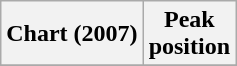<table class="wikitable plainrowheaders sortable">
<tr>
<th scope="col">Chart (2007)</th>
<th scope="col">Peak<br>position</th>
</tr>
<tr>
</tr>
</table>
